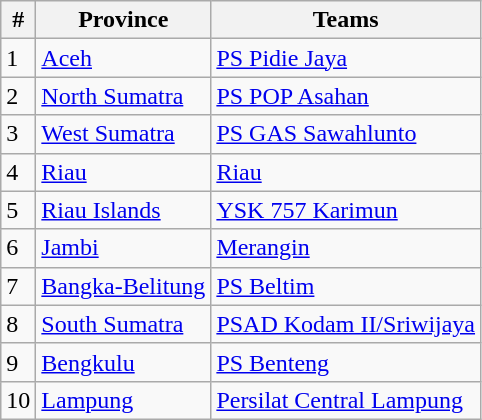<table class="wikitable">
<tr>
<th>#</th>
<th>Province</th>
<th>Teams</th>
</tr>
<tr>
<td>1</td>
<td> <a href='#'>Aceh</a></td>
<td><a href='#'>PS Pidie Jaya</a></td>
</tr>
<tr>
<td>2</td>
<td> <a href='#'>North Sumatra</a></td>
<td><a href='#'>PS POP Asahan</a></td>
</tr>
<tr>
<td>3</td>
<td> <a href='#'>West Sumatra</a></td>
<td><a href='#'>PS GAS Sawahlunto</a></td>
</tr>
<tr>
<td>4</td>
<td> <a href='#'>Riau</a></td>
<td><a href='#'>Riau</a></td>
</tr>
<tr>
<td>5</td>
<td> <a href='#'>Riau Islands</a></td>
<td><a href='#'>YSK 757 Karimun</a></td>
</tr>
<tr>
<td>6</td>
<td> <a href='#'>Jambi</a></td>
<td><a href='#'>Merangin</a></td>
</tr>
<tr>
<td>7</td>
<td> <a href='#'>Bangka-Belitung</a></td>
<td><a href='#'>PS Beltim</a></td>
</tr>
<tr>
<td>8</td>
<td> <a href='#'>South Sumatra</a></td>
<td><a href='#'>PSAD Kodam II/Sriwijaya</a></td>
</tr>
<tr>
<td>9</td>
<td> <a href='#'>Bengkulu</a></td>
<td><a href='#'>PS Benteng</a></td>
</tr>
<tr>
<td>10</td>
<td> <a href='#'>Lampung</a></td>
<td><a href='#'>Persilat Central Lampung</a></td>
</tr>
</table>
